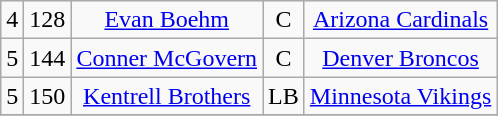<table class="wikitable" style="text-align:center">
<tr>
<td>4</td>
<td>128</td>
<td><a href='#'>Evan Boehm</a></td>
<td>C</td>
<td><a href='#'>Arizona Cardinals</a></td>
</tr>
<tr>
<td>5</td>
<td>144</td>
<td><a href='#'>Conner McGovern</a></td>
<td>C</td>
<td><a href='#'>Denver Broncos</a></td>
</tr>
<tr>
<td>5</td>
<td>150</td>
<td><a href='#'>Kentrell Brothers</a></td>
<td>LB</td>
<td><a href='#'>Minnesota Vikings</a></td>
</tr>
<tr>
</tr>
</table>
